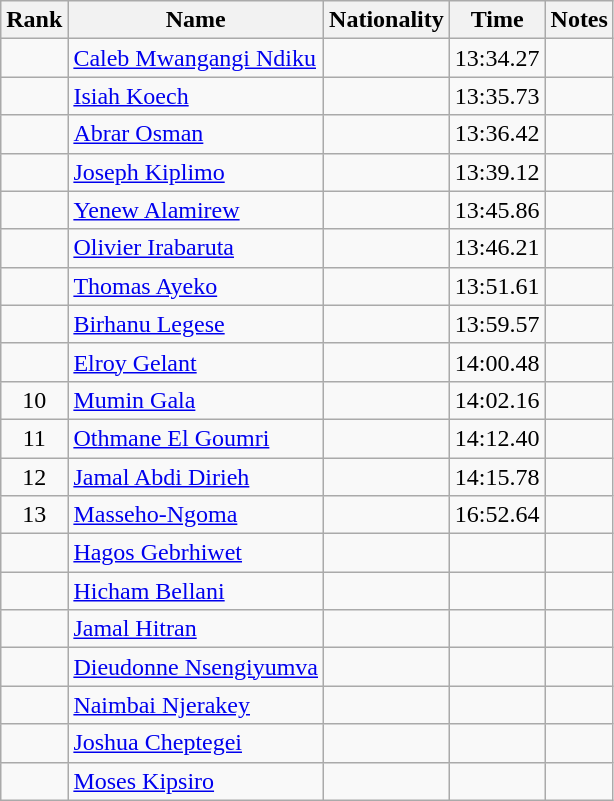<table class="wikitable sortable" style="text-align:center">
<tr>
<th>Rank</th>
<th>Name</th>
<th>Nationality</th>
<th>Time</th>
<th>Notes</th>
</tr>
<tr>
<td></td>
<td align=left><a href='#'>Caleb Mwangangi Ndiku</a></td>
<td align=left></td>
<td>13:34.27</td>
<td></td>
</tr>
<tr>
<td></td>
<td align=left><a href='#'>Isiah Koech</a></td>
<td align=left></td>
<td>13:35.73</td>
<td></td>
</tr>
<tr>
<td></td>
<td align=left><a href='#'>Abrar Osman</a></td>
<td align=left></td>
<td>13:36.42</td>
<td></td>
</tr>
<tr>
<td></td>
<td align=left><a href='#'>Joseph Kiplimo</a></td>
<td align=left></td>
<td>13:39.12</td>
<td></td>
</tr>
<tr>
<td></td>
<td align=left><a href='#'>Yenew Alamirew</a></td>
<td align=left></td>
<td>13:45.86</td>
<td></td>
</tr>
<tr>
<td></td>
<td align=left><a href='#'>Olivier Irabaruta</a></td>
<td align=left></td>
<td>13:46.21</td>
<td></td>
</tr>
<tr>
<td></td>
<td align=left><a href='#'>Thomas Ayeko</a></td>
<td align=left></td>
<td>13:51.61</td>
<td></td>
</tr>
<tr>
<td></td>
<td align=left><a href='#'>Birhanu Legese</a></td>
<td align=left></td>
<td>13:59.57</td>
<td></td>
</tr>
<tr>
<td></td>
<td align=left><a href='#'>Elroy Gelant</a></td>
<td align=left></td>
<td>14:00.48</td>
<td></td>
</tr>
<tr>
<td>10</td>
<td align=left><a href='#'>Mumin Gala</a></td>
<td align=left></td>
<td>14:02.16</td>
<td></td>
</tr>
<tr>
<td>11</td>
<td align=left><a href='#'>Othmane El Goumri</a></td>
<td align=left></td>
<td>14:12.40</td>
<td></td>
</tr>
<tr>
<td>12</td>
<td align=left><a href='#'>Jamal Abdi Dirieh</a></td>
<td align=left></td>
<td>14:15.78</td>
<td></td>
</tr>
<tr>
<td>13</td>
<td align=left><a href='#'>Masseho-Ngoma</a></td>
<td align=left></td>
<td>16:52.64</td>
<td></td>
</tr>
<tr>
<td></td>
<td align=left><a href='#'>Hagos Gebrhiwet</a></td>
<td align=left></td>
<td></td>
<td></td>
</tr>
<tr>
<td></td>
<td align=left><a href='#'>Hicham Bellani</a></td>
<td align=left></td>
<td></td>
<td></td>
</tr>
<tr>
<td></td>
<td align=left><a href='#'>Jamal Hitran</a></td>
<td align=left></td>
<td></td>
<td></td>
</tr>
<tr>
<td></td>
<td align=left><a href='#'>Dieudonne Nsengiyumva</a></td>
<td align=left></td>
<td></td>
<td></td>
</tr>
<tr>
<td></td>
<td align=left><a href='#'>Naimbai Njerakey</a></td>
<td align=left></td>
<td></td>
<td></td>
</tr>
<tr>
<td></td>
<td align=left><a href='#'>Joshua Cheptegei</a></td>
<td align=left></td>
<td></td>
<td></td>
</tr>
<tr>
<td></td>
<td align=left><a href='#'>Moses Kipsiro</a></td>
<td align=left></td>
<td></td>
<td></td>
</tr>
</table>
